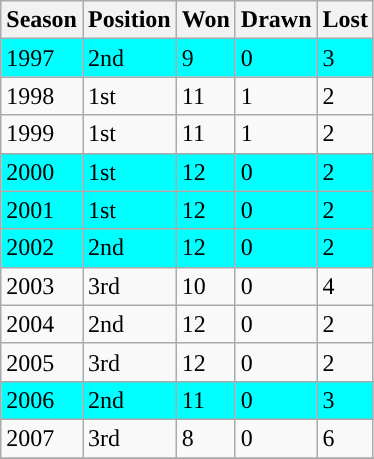<table class="wikitable collapsible">
<tr>
<th>Season</th>
<th>Position</th>
<th>Won</th>
<th>Drawn</th>
<th>Lost</th>
</tr>
<tr style="background-color:#00FFFF">
<td>1997</td>
<td>2nd</td>
<td>9</td>
<td>0</td>
<td>3</td>
</tr>
<tr style="background-color:#">
<td>1998</td>
<td>1st</td>
<td>11</td>
<td>1</td>
<td>2</td>
</tr>
<tr style="background-color:#">
<td>1999</td>
<td>1st</td>
<td>11</td>
<td>1</td>
<td>2</td>
</tr>
<tr style="background-color:#00FFFF">
<td>2000</td>
<td>1st</td>
<td>12</td>
<td>0</td>
<td>2</td>
</tr>
<tr style="background-color:#00FFFF">
<td>2001</td>
<td>1st</td>
<td>12</td>
<td>0</td>
<td>2</td>
</tr>
<tr style="background-color:#00FFFF">
<td>2002</td>
<td>2nd</td>
<td>12</td>
<td>0</td>
<td>2</td>
</tr>
<tr>
<td>2003</td>
<td>3rd</td>
<td>10</td>
<td>0</td>
<td>4</td>
</tr>
<tr>
<td>2004</td>
<td>2nd</td>
<td>12</td>
<td>0</td>
<td>2</td>
</tr>
<tr>
<td>2005</td>
<td>3rd</td>
<td>12</td>
<td>0</td>
<td>2</td>
</tr>
<tr style="background-color:#00FFFF">
<td>2006</td>
<td>2nd</td>
<td>11</td>
<td>0</td>
<td>3</td>
</tr>
<tr>
<td>2007</td>
<td>3rd</td>
<td>8</td>
<td>0</td>
<td>6</td>
</tr>
<tr>
</tr>
</table>
